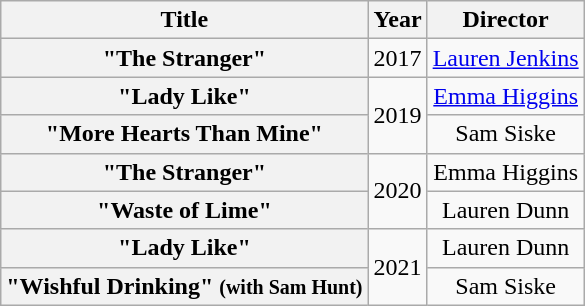<table class="wikitable plainrowheaders" style="text-align:center">
<tr>
<th>Title</th>
<th>Year</th>
<th>Director</th>
</tr>
<tr>
<th scope="row">"The Stranger"</th>
<td>2017</td>
<td><a href='#'>Lauren Jenkins</a></td>
</tr>
<tr>
<th scope="row">"Lady Like"</th>
<td rowspan="2">2019</td>
<td><a href='#'>Emma Higgins</a></td>
</tr>
<tr>
<th scope="row">"More Hearts Than Mine"</th>
<td>Sam Siske</td>
</tr>
<tr>
<th scope="row">"The Stranger"</th>
<td rowspan="2">2020</td>
<td>Emma Higgins</td>
</tr>
<tr>
<th scope="row">"Waste of Lime"</th>
<td>Lauren Dunn</td>
</tr>
<tr>
<th scope="row">"Lady Like"</th>
<td rowspan="2">2021</td>
<td>Lauren Dunn</td>
</tr>
<tr>
<th scope="row">"Wishful Drinking" <small>(with Sam Hunt)</small></th>
<td>Sam Siske</td>
</tr>
</table>
